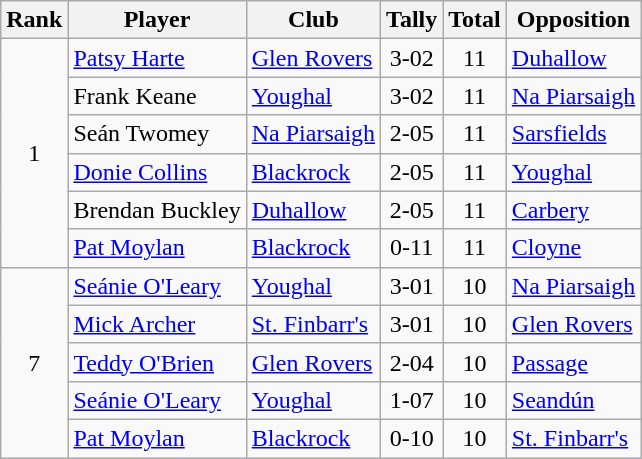<table class="wikitable">
<tr>
<th>Rank</th>
<th>Player</th>
<th>Club</th>
<th>Tally</th>
<th>Total</th>
<th>Opposition</th>
</tr>
<tr>
<td rowspan="6" style="text-align:center;">1</td>
<td><a href='#'>Patsy Harte</a></td>
<td><a href='#'>Glen Rovers</a></td>
<td align=center>3-02</td>
<td align=center>11</td>
<td><a href='#'>Duhallow</a></td>
</tr>
<tr>
<td>Frank Keane</td>
<td><a href='#'>Youghal</a></td>
<td align=center>3-02</td>
<td align=center>11</td>
<td><a href='#'>Na Piarsaigh</a></td>
</tr>
<tr>
<td>Seán Twomey</td>
<td><a href='#'>Na Piarsaigh</a></td>
<td align=center>2-05</td>
<td align=center>11</td>
<td><a href='#'>Sarsfields</a></td>
</tr>
<tr>
<td><a href='#'>Donie Collins</a></td>
<td><a href='#'>Blackrock</a></td>
<td align=center>2-05</td>
<td align=center>11</td>
<td><a href='#'>Youghal</a></td>
</tr>
<tr>
<td>Brendan Buckley</td>
<td><a href='#'>Duhallow</a></td>
<td align=center>2-05</td>
<td align=center>11</td>
<td><a href='#'>Carbery</a></td>
</tr>
<tr>
<td><a href='#'>Pat Moylan</a></td>
<td><a href='#'>Blackrock</a></td>
<td align=center>0-11</td>
<td align=center>11</td>
<td><a href='#'>Cloyne</a></td>
</tr>
<tr>
<td rowspan="5" style="text-align:center;">7</td>
<td><a href='#'>Seánie O'Leary</a></td>
<td><a href='#'>Youghal</a></td>
<td align=center>3-01</td>
<td align=center>10</td>
<td><a href='#'>Na Piarsaigh</a></td>
</tr>
<tr>
<td><a href='#'>Mick Archer</a></td>
<td><a href='#'>St. Finbarr's</a></td>
<td align=center>3-01</td>
<td align=center>10</td>
<td><a href='#'>Glen Rovers</a></td>
</tr>
<tr>
<td><a href='#'>Teddy O'Brien</a></td>
<td><a href='#'>Glen Rovers</a></td>
<td align=center>2-04</td>
<td align=center>10</td>
<td><a href='#'>Passage</a></td>
</tr>
<tr>
<td><a href='#'>Seánie O'Leary</a></td>
<td><a href='#'>Youghal</a></td>
<td align=center>1-07</td>
<td align=center>10</td>
<td><a href='#'>Seandún</a></td>
</tr>
<tr>
<td><a href='#'>Pat Moylan</a></td>
<td><a href='#'>Blackrock</a></td>
<td align=center>0-10</td>
<td align=center>10</td>
<td><a href='#'>St. Finbarr's</a></td>
</tr>
</table>
